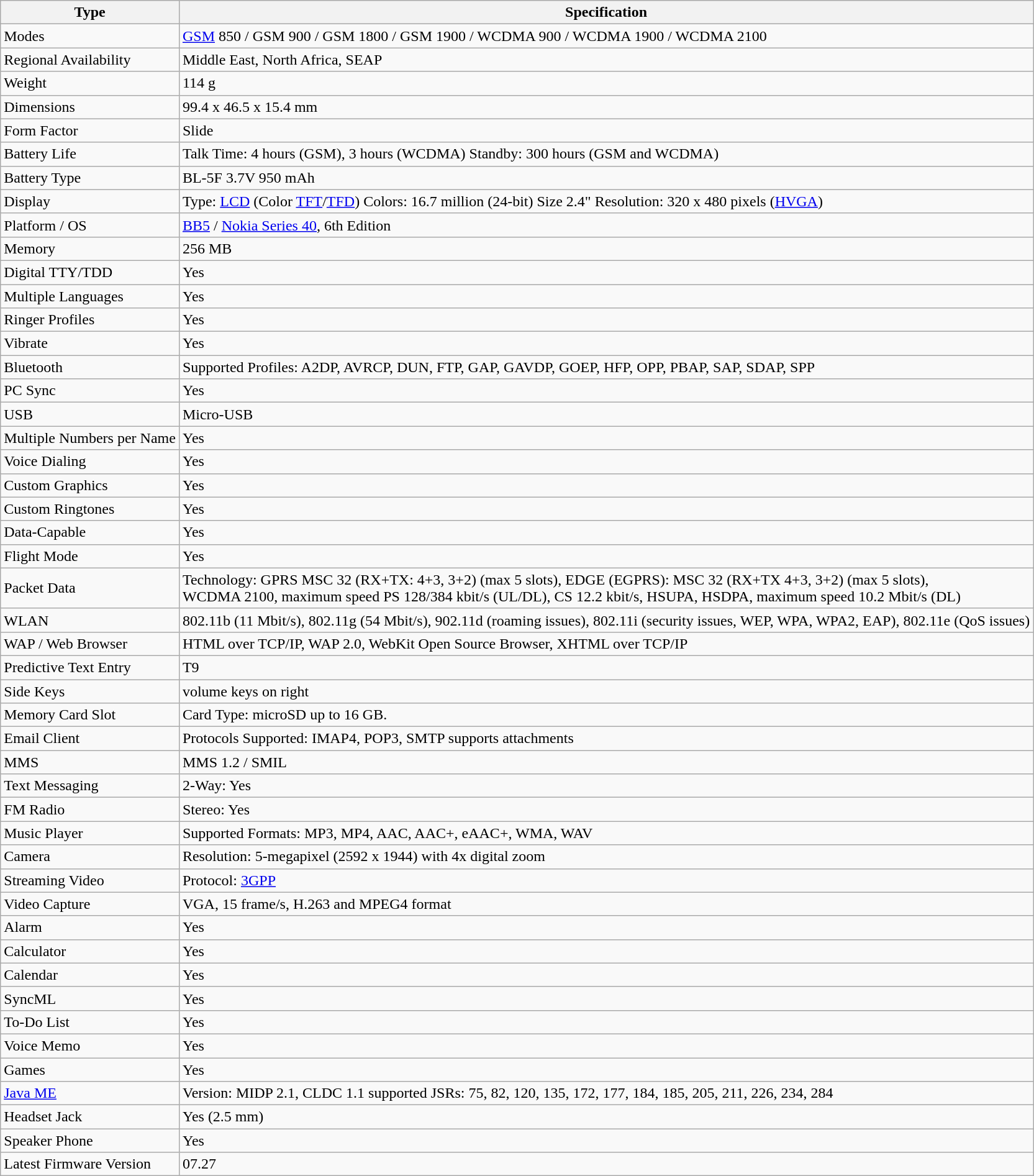<table class="wikitable">
<tr>
<th>Type</th>
<th>Specification</th>
</tr>
<tr>
<td>Modes</td>
<td><a href='#'>GSM</a> 850 / GSM 900 / GSM 1800 / GSM 1900 / WCDMA 900 / WCDMA 1900 / WCDMA 2100</td>
</tr>
<tr>
<td>Regional Availability</td>
<td>Middle East, North Africa, SEAP</td>
</tr>
<tr>
<td>Weight</td>
<td>114 g</td>
</tr>
<tr>
<td>Dimensions</td>
<td>99.4 x 46.5 x 15.4 mm</td>
</tr>
<tr>
<td>Form Factor</td>
<td>Slide</td>
</tr>
<tr>
<td>Battery Life</td>
<td>Talk Time: 4 hours (GSM), 3 hours (WCDMA) Standby: 300 hours (GSM and WCDMA)</td>
</tr>
<tr>
<td>Battery Type</td>
<td>BL-5F 3.7V 950 mAh</td>
</tr>
<tr>
<td>Display</td>
<td>Type: <a href='#'>LCD</a> (Color <a href='#'>TFT</a>/<a href='#'>TFD</a>) Colors: 16.7 million (24-bit) Size 2.4" Resolution: 320 x 480 pixels (<a href='#'>HVGA</a>)</td>
</tr>
<tr>
<td>Platform / OS</td>
<td><a href='#'>BB5</a> / <a href='#'>Nokia Series 40</a>, 6th Edition</td>
</tr>
<tr>
<td>Memory</td>
<td>256 MB</td>
</tr>
<tr>
<td>Digital TTY/TDD</td>
<td>Yes</td>
</tr>
<tr>
<td>Multiple Languages</td>
<td>Yes</td>
</tr>
<tr>
<td>Ringer Profiles</td>
<td>Yes</td>
</tr>
<tr>
<td>Vibrate</td>
<td>Yes</td>
</tr>
<tr>
<td>Bluetooth</td>
<td>Supported Profiles: A2DP, AVRCP, DUN, FTP, GAP, GAVDP, GOEP, HFP, OPP, PBAP, SAP, SDAP, SPP</td>
</tr>
<tr>
<td>PC Sync</td>
<td>Yes</td>
</tr>
<tr>
<td>USB</td>
<td>Micro-USB</td>
</tr>
<tr>
<td>Multiple Numbers per Name</td>
<td>Yes</td>
</tr>
<tr>
<td>Voice Dialing</td>
<td>Yes</td>
</tr>
<tr>
<td>Custom Graphics</td>
<td>Yes</td>
</tr>
<tr 2.5>
<td>Custom Ringtones</td>
<td>Yes</td>
</tr>
<tr>
<td>Data-Capable</td>
<td>Yes</td>
</tr>
<tr>
<td>Flight Mode</td>
<td>Yes</td>
</tr>
<tr>
<td>Packet Data</td>
<td>Technology: GPRS MSC 32 (RX+TX: 4+3, 3+2) (max 5 slots), EDGE (EGPRS): MSC 32 (RX+TX 4+3, 3+2) (max 5 slots),<br>WCDMA 2100, maximum speed PS 128/384 kbit/s (UL/DL), CS 12.2 kbit/s, HSUPA, HSDPA, maximum speed 10.2 Mbit/s (DL)</td>
</tr>
<tr>
<td>WLAN</td>
<td>802.11b (11 Mbit/s), 802.11g (54 Mbit/s), 902.11d (roaming issues), 802.11i (security issues, WEP, WPA, WPA2, EAP), 802.11e (QoS issues)</td>
</tr>
<tr>
<td>WAP / Web Browser</td>
<td>HTML over TCP/IP, WAP 2.0, WebKit Open Source Browser, XHTML over TCP/IP</td>
</tr>
<tr>
<td>Predictive Text Entry</td>
<td>T9</td>
</tr>
<tr>
<td>Side Keys</td>
<td>volume keys on right</td>
</tr>
<tr>
<td>Memory Card Slot</td>
<td>Card Type: microSD up to 16 GB.</td>
</tr>
<tr>
<td>Email Client</td>
<td>Protocols Supported: IMAP4, POP3, SMTP supports attachments</td>
</tr>
<tr>
<td>MMS</td>
<td>MMS 1.2 / SMIL</td>
</tr>
<tr>
<td>Text Messaging</td>
<td>2-Way: Yes</td>
</tr>
<tr>
<td>FM Radio</td>
<td>Stereo: Yes</td>
</tr>
<tr>
<td>Music Player</td>
<td>Supported Formats: MP3, MP4, AAC, AAC+, eAAC+, WMA, WAV</td>
</tr>
<tr>
<td>Camera</td>
<td>Resolution: 5-megapixel (2592 x 1944) with 4x digital zoom</td>
</tr>
<tr>
<td>Streaming Video</td>
<td>Protocol: <a href='#'>3GPP</a></td>
</tr>
<tr>
<td>Video Capture</td>
<td>VGA, 15 frame/s, H.263 and MPEG4 format</td>
</tr>
<tr>
<td>Alarm</td>
<td>Yes</td>
</tr>
<tr>
<td>Calculator</td>
<td>Yes</td>
</tr>
<tr>
<td>Calendar</td>
<td>Yes</td>
</tr>
<tr>
<td>SyncML</td>
<td>Yes</td>
</tr>
<tr>
<td>To-Do List</td>
<td>Yes</td>
</tr>
<tr>
<td>Voice Memo</td>
<td>Yes</td>
</tr>
<tr>
<td>Games</td>
<td>Yes</td>
</tr>
<tr>
<td><a href='#'>Java ME</a></td>
<td>Version: MIDP 2.1, CLDC 1.1 supported JSRs: 75, 82, 120, 135, 172, 177, 184, 185, 205, 211, 226, 234, 284</td>
</tr>
<tr>
<td>Headset Jack</td>
<td>Yes (2.5 mm)</td>
</tr>
<tr>
<td>Speaker Phone</td>
<td>Yes</td>
</tr>
<tr>
<td>Latest Firmware Version</td>
<td>07.27</td>
</tr>
</table>
